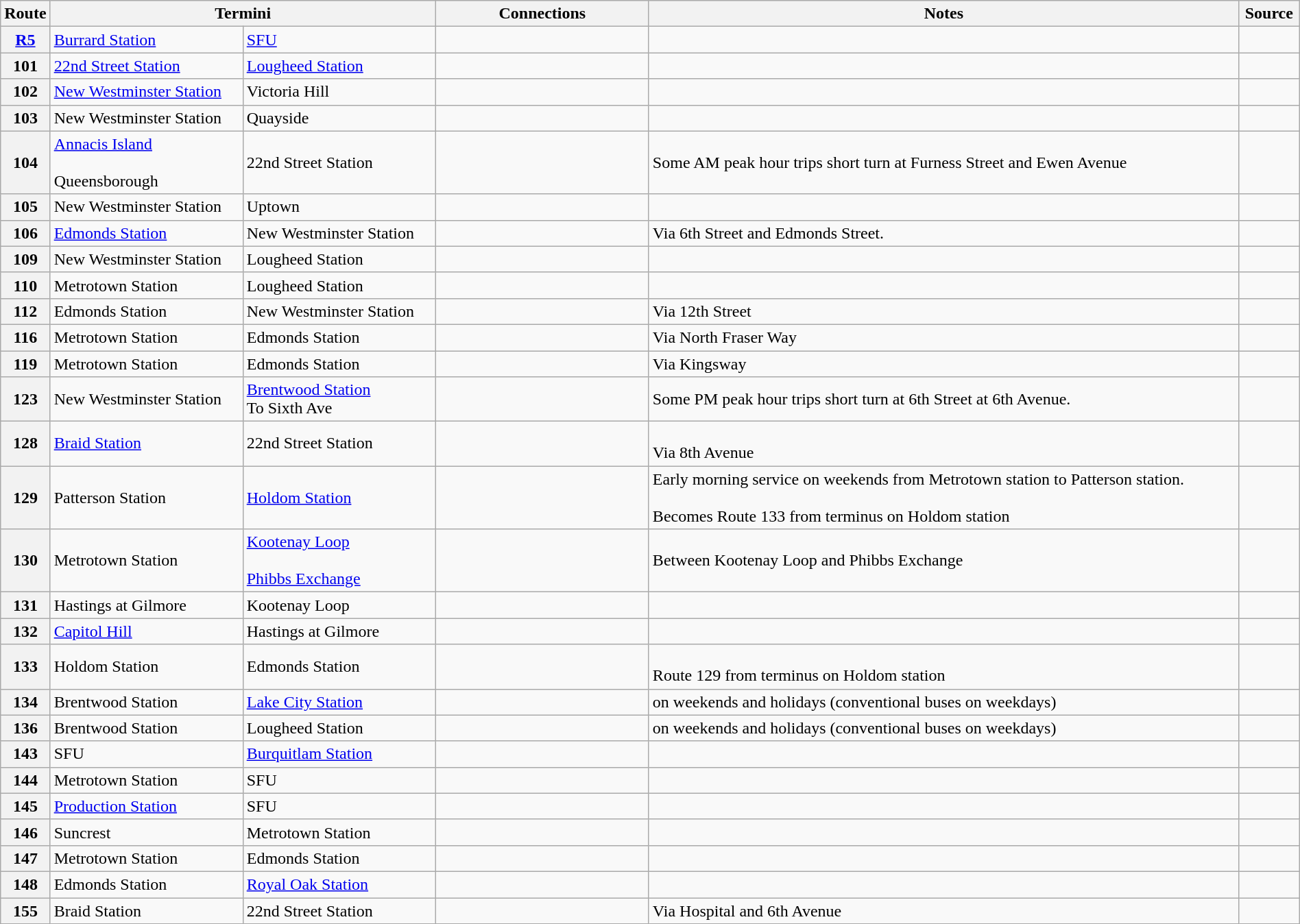<table class="wikitable" style="width: 100%">
<tr>
<th width="40">Route</th>
<th colspan=2>Termini</th>
<th width="200">Connections</th>
<th>Notes</th>
<th>Source</th>
</tr>
<tr>
<th><a href='#'>R5</a></th>
<td><a href='#'>Burrard Station</a></td>
<td><a href='#'>SFU</a></td>
<td><br></td>
<td></td>
<td style="text-align: center;"></td>
</tr>
<tr>
<th>101</th>
<td width="180"><a href='#'>22nd Street Station</a></td>
<td width="180"><a href='#'>Lougheed Station</a></td>
<td></td>
<td></td>
<td style="text-align: center;"></td>
</tr>
<tr>
<th>102</th>
<td><a href='#'>New Westminster Station</a></td>
<td>Victoria Hill<br></td>
<td></td>
<td><br></td>
<td style="text-align: center;"></td>
</tr>
<tr>
<th>103</th>
<td>New Westminster Station</td>
<td>Quayside<br></td>
<td></td>
<td><br></td>
<td style="text-align: center;"></td>
</tr>
<tr>
<th>104</th>
<td><a href='#'>Annacis Island</a><br><br>Queensborough<br></td>
<td>22nd Street Station</td>
<td></td>
<td> Some AM peak hour trips short turn at Furness Street and Ewen Avenue</td>
<td style="text-align: center;"></td>
</tr>
<tr>
<th>105</th>
<td>New Westminster Station</td>
<td>Uptown<br></td>
<td></td>
<td></td>
<td style="text-align: center;"></td>
</tr>
<tr>
<th>106</th>
<td><a href='#'>Edmonds Station</a></td>
<td>New Westminster Station</td>
<td></td>
<td>Via 6th Street and Edmonds Street.</td>
<td style="text-align: center;"></td>
</tr>
<tr>
<th>109</th>
<td>New Westminster Station</td>
<td>Lougheed Station</td>
<td></td>
<td></td>
<td style="text-align: center;"></td>
</tr>
<tr>
<th>110</th>
<td>Metrotown Station</td>
<td>Lougheed Station</td>
<td></td>
<td></td>
<td style="text-align: center;"></td>
</tr>
<tr>
<th>112</th>
<td>Edmonds Station</td>
<td>New Westminster Station</td>
<td></td>
<td>Via 12th Street</td>
<td style="text-align: center;"></td>
</tr>
<tr>
<th>116</th>
<td>Metrotown Station</td>
<td>Edmonds Station</td>
<td></td>
<td>Via North Fraser Way</td>
<td style="text-align: center;"></td>
</tr>
<tr>
<th>119</th>
<td>Metrotown Station</td>
<td>Edmonds Station</td>
<td></td>
<td>Via Kingsway</td>
<td style="text-align: center;"></td>
</tr>
<tr>
<th>123</th>
<td>New Westminster Station</td>
<td><a href='#'>Brentwood Station</a><br> To Sixth Ave<br></td>
<td></td>
<td> Some PM peak hour trips short turn at 6th Street at 6th Avenue.</td>
<td style="text-align: center;"></td>
</tr>
<tr>
<th>128</th>
<td><a href='#'>Braid Station</a></td>
<td>22nd Street Station</td>
<td></td>
<td><br>Via 8th Avenue</td>
<td style="text-align: center;"></td>
</tr>
<tr>
<th>129</th>
<td>Patterson Station</td>
<td><a href='#'>Holdom Station</a></td>
<td></td>
<td> Early morning service on weekends from Metrotown station to Patterson station.<br><br>Becomes Route 133 from terminus on Holdom station</td>
<td style="text-align: center;"></td>
</tr>
<tr>
<th>130</th>
<td>Metrotown Station</td>
<td><a href='#'>Kootenay Loop</a><br><br><a href='#'>Phibbs Exchange</a></td>
<td></td>
<td> Between Kootenay Loop and Phibbs Exchange</td>
<td style="text-align: center;"></td>
</tr>
<tr>
<th>131</th>
<td>Hastings at Gilmore<br></td>
<td>Kootenay Loop</td>
<td></td>
<td></td>
<td style="text-align: center;"></td>
</tr>
<tr>
<th>132</th>
<td><a href='#'>Capitol Hill</a><br></td>
<td>Hastings at Gilmore<br></td>
<td></td>
<td></td>
<td style="text-align: center;"></td>
</tr>
<tr>
<th>133</th>
<td>Holdom Station</td>
<td>Edmonds Station</td>
<td></td>
<td><br>Route 129 from terminus on Holdom station</td>
<td style="text-align: center;"></td>
</tr>
<tr>
<th>134</th>
<td>Brentwood Station</td>
<td><a href='#'>Lake City Station</a></td>
<td></td>
<td> on weekends and holidays (conventional buses on weekdays)</td>
<td style="text-align: center;"></td>
</tr>
<tr>
<th>136</th>
<td>Brentwood Station</td>
<td>Lougheed Station</td>
<td></td>
<td> on weekends and holidays (conventional buses on weekdays)</td>
<td style="text-align: center;"></td>
</tr>
<tr>
<th>143</th>
<td>SFU</td>
<td><a href='#'>Burquitlam Station</a></td>
<td></td>
<td></td>
<td style="text-align: center;"></td>
</tr>
<tr>
<th>144</th>
<td>Metrotown Station</td>
<td>SFU</td>
<td></td>
<td></td>
<td style="text-align: center;"></td>
</tr>
<tr>
<th>145</th>
<td><a href='#'>Production Station</a></td>
<td>SFU</td>
<td></td>
<td></td>
<td style="text-align: center;"></td>
</tr>
<tr>
<th>146</th>
<td>Suncrest<br></td>
<td>Metrotown Station</td>
<td></td>
<td></td>
<td style="text-align: center;"></td>
</tr>
<tr>
<th>147</th>
<td>Metrotown Station</td>
<td>Edmonds Station</td>
<td></td>
<td></td>
<td style="text-align: center;"></td>
</tr>
<tr>
<th>148</th>
<td>Edmonds Station</td>
<td><a href='#'>Royal Oak Station</a></td>
<td></td>
<td></td>
<td style="text-align: center;"></td>
</tr>
<tr>
<th>155</th>
<td>Braid Station</td>
<td>22nd Street Station</td>
<td></td>
<td>Via Hospital and 6th Avenue</td>
<td style="text-align: center;"></td>
</tr>
</table>
